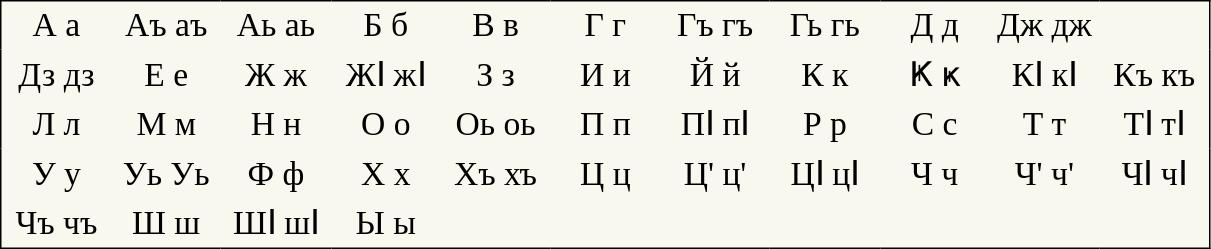<table style="font-family:Arial Unicode MS; font-size:1.4em; border-color:#000000; border-width:1px; border-style:solid; border-collapse:collapse; background-color:#F8F8EF">
<tr>
<td style="width:3em; text-align:center; padding: 3px;">А а</td>
<td style="width:3em; text-align:center; padding: 3px;">Аъ аъ</td>
<td style="width:3em; text-align:center; padding: 3px;">Аь аь</td>
<td style="width:3em; text-align:center; padding: 3px;">Б б</td>
<td style="width:3em; text-align:center; padding: 3px;">В в</td>
<td style="width:3em; text-align:center; padding: 3px;">Г г</td>
<td style="width:3em; text-align:center; padding: 3px;">Гъ гъ</td>
<td style="width:3em; text-align:center; padding: 3px;">Гь гь</td>
<td style="width:3em; text-align:center; padding: 3px;">Д д</td>
<td style="width:3em; text-align:center; padding: 3px;">Дж дж</td>
<td style="width:3em; text-align:center; padding: 3px;"></td>
</tr>
<tr>
<td style="width:3em; text-align:center; padding: 3px;">Дз дз</td>
<td style="width:3em; text-align:center; padding: 3px;">Е е</td>
<td style="width:3em; text-align:center; padding: 3px;">Ж ж</td>
<td style="width:3em; text-align:center; padding: 3px;">ЖӀ жӀ</td>
<td style="width:3em; text-align:center; padding: 3px;">З з</td>
<td style="width:3em; text-align:center; padding: 3px;">И и</td>
<td style="width:3em; text-align:center; padding: 3px;">Й й</td>
<td style="width:3em; text-align:center; padding: 3px;">К к</td>
<td style="width:3em; text-align:center; padding: 3px;">Ҝ ҝ</td>
<td style="width:3em; text-align:center; padding: 3px;">КӀ кӀ</td>
<td style="width:3em; text-align:center; padding: 3px;">Къ къ</td>
</tr>
<tr>
<td style="width:3em; text-align:center; padding: 3px;">Л л</td>
<td style="width:3em; text-align:center; padding: 3px;">М м</td>
<td style="width:3em; text-align:center; padding: 3px;">Н н</td>
<td style="width:3em; text-align:center; padding: 3px;">О о</td>
<td style="width:3em; text-align:center; padding: 3px;">Оь оь</td>
<td style="width:3em; text-align:center; padding: 3px;">П п</td>
<td style="width:3em; text-align:center; padding: 3px;">ПӀ пӀ</td>
<td style="width:3em; text-align:center; padding: 3px;">Р р</td>
<td style="width:3em; text-align:center; padding: 3px;">С с</td>
<td style="width:3em; text-align:center; padding: 3px;">Т т</td>
<td style="width:3em; text-align:center; padding: 3px;">ТӀ тӀ</td>
</tr>
<tr>
<td style="width:3em; text-align:center; padding: 3px;">У у</td>
<td style="width:3em; text-align:center; padding: 3px;">Уь Уь</td>
<td style="width:3em; text-align:center; padding: 3px;">Ф ф</td>
<td style="width:3em; text-align:center; padding: 3px;">Х х</td>
<td style="width:3em; text-align:center; padding: 3px;">Хъ хъ</td>
<td style="width:3em; text-align:center; padding: 3px;">Ц ц</td>
<td style="width:3em; text-align:center; padding: 3px;">Ц' ц'</td>
<td style="width:3em; text-align:center; padding: 3px;">ЦӀ цӀ</td>
<td style="width:3em; text-align:center; padding: 3px;">Ч ч</td>
<td style="width:3em; text-align:center; padding: 3px;">Ч' ч'</td>
<td style="width:3em; text-align:center; padding: 3px;">ЧӀ чӀ</td>
</tr>
<tr>
<td style="width:3em; text-align:center; padding: 3px;">Чъ чъ</td>
<td style="width:3em; text-align:center; padding: 3px;">Ш ш</td>
<td style="width:3em; text-align:center; padding: 3px;">ШӀ шӀ</td>
<td style="width:3em; text-align:center; padding: 3px;">Ы ы</td>
</tr>
</table>
